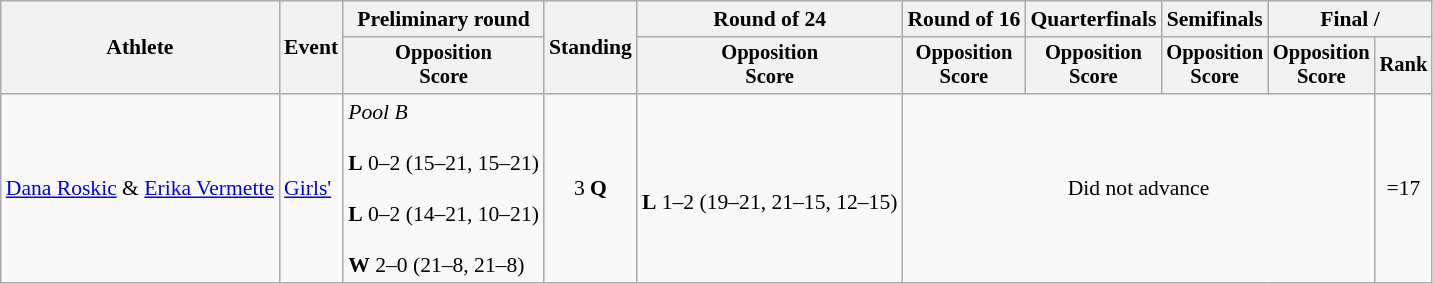<table class=wikitable style="font-size:90%">
<tr>
<th rowspan="2">Athlete</th>
<th rowspan="2">Event</th>
<th>Preliminary round</th>
<th rowspan="2">Standing</th>
<th>Round of 24</th>
<th>Round of 16</th>
<th>Quarterfinals</th>
<th>Semifinals</th>
<th colspan=2>Final / </th>
</tr>
<tr style="font-size:95%">
<th>Opposition<br>Score</th>
<th>Opposition<br>Score</th>
<th>Opposition<br>Score</th>
<th>Opposition<br>Score</th>
<th>Opposition<br>Score</th>
<th>Opposition<br>Score</th>
<th>Rank</th>
</tr>
<tr align=center>
<td align=left><a href='#'>Dana Roskic</a> & <a href='#'>Erika Vermette</a></td>
<td align=left><a href='#'>Girls'</a></td>
<td align=left align=center><em>Pool B</em> <br><br><strong>L</strong> 0–2 (15–21, 15–21)<br><br><strong>L</strong> 0–2 (14–21, 10–21)<br><br><strong>W</strong> 2–0 (21–8, 21–8)</td>
<td>3 <strong>Q</strong></td>
<td><br><strong>L</strong> 1–2 (19–21, 21–15, 12–15)</td>
<td colspan=4>Did not advance</td>
<td>=17</td>
</tr>
</table>
